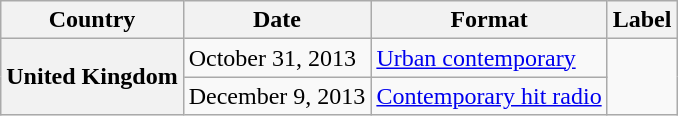<table class="wikitable plainrowheaders">
<tr>
<th>Country</th>
<th>Date</th>
<th>Format</th>
<th>Label</th>
</tr>
<tr>
<th scope="row" rowspan="2">United Kingdom</th>
<td>October 31, 2013</td>
<td><a href='#'>Urban contemporary</a></td>
<td rowspan="2"></td>
</tr>
<tr>
<td>December 9, 2013</td>
<td><a href='#'>Contemporary hit radio</a></td>
</tr>
</table>
